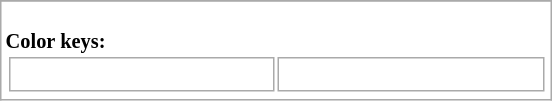<table class="wikitable floatright" border="none" style="font-size: 85%">
<tr>
</tr>
<tr>
<td bgcolor=white><br>







<strong>Color keys:</strong><table>
<tr>
<td valign="top" width=170px><br>

</td>
<td valign="top" width=170px><br>

</td>
</tr>
</table>
</td>
</tr>
</table>
